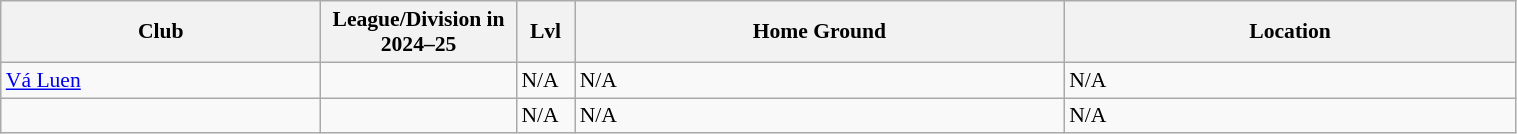<table class="wikitable sortable" width=80% style="font-size:90%">
<tr>
<th width=17%><strong>Club</strong></th>
<th width=10%><strong>League/Division in 2024–25</strong></th>
<th width=3%><strong>Lvl</strong></th>
<th width=26%><strong>Home Ground</strong></th>
<th width=24%><strong>Location</strong></th>
</tr>
<tr>
<td><a href='#'>Vá Luen</a></td>
<td></td>
<td>N/A</td>
<td>N/A</td>
<td>N/A</td>
</tr>
<tr>
<td></td>
<td></td>
<td>N/A</td>
<td>N/A</td>
<td>N/A</td>
</tr>
</table>
